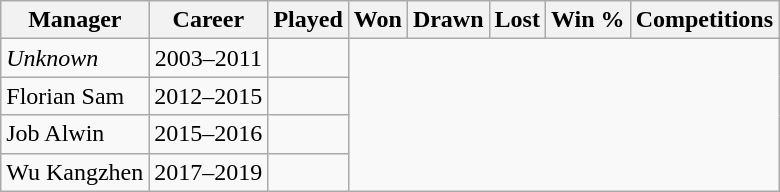<table class="wikitable plainrowheaders sortable" style="text-align:center">
<tr>
<th>Manager</th>
<th>Career</th>
<th>Played</th>
<th>Won</th>
<th>Drawn</th>
<th>Lost</th>
<th>Win %</th>
<th>Competitions</th>
</tr>
<tr>
<td style="text-align: left;"><em>Unknown</em></td>
<td>2003–2011<br></td>
<td></td>
</tr>
<tr>
<td style="text-align: left;"> Florian Sam</td>
<td>2012–2015<br></td>
<td></td>
</tr>
<tr>
<td style="text-align: left;"> Job Alwin</td>
<td>2015–2016<br></td>
<td></td>
</tr>
<tr>
<td style="text-align: left;"> Wu Kangzhen</td>
<td>2017–2019<br></td>
<td></td>
</tr>
</table>
